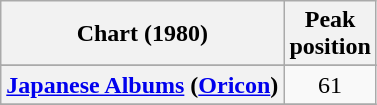<table class="wikitable sortable plainrowheaders" style="text-align:center">
<tr>
<th scope="col">Chart (1980)</th>
<th scope="col">Peak<br>position</th>
</tr>
<tr>
</tr>
<tr>
<th scope="row"><a href='#'>Japanese Albums</a> (<a href='#'>Oricon</a>)</th>
<td align="center">61</td>
</tr>
<tr>
</tr>
</table>
